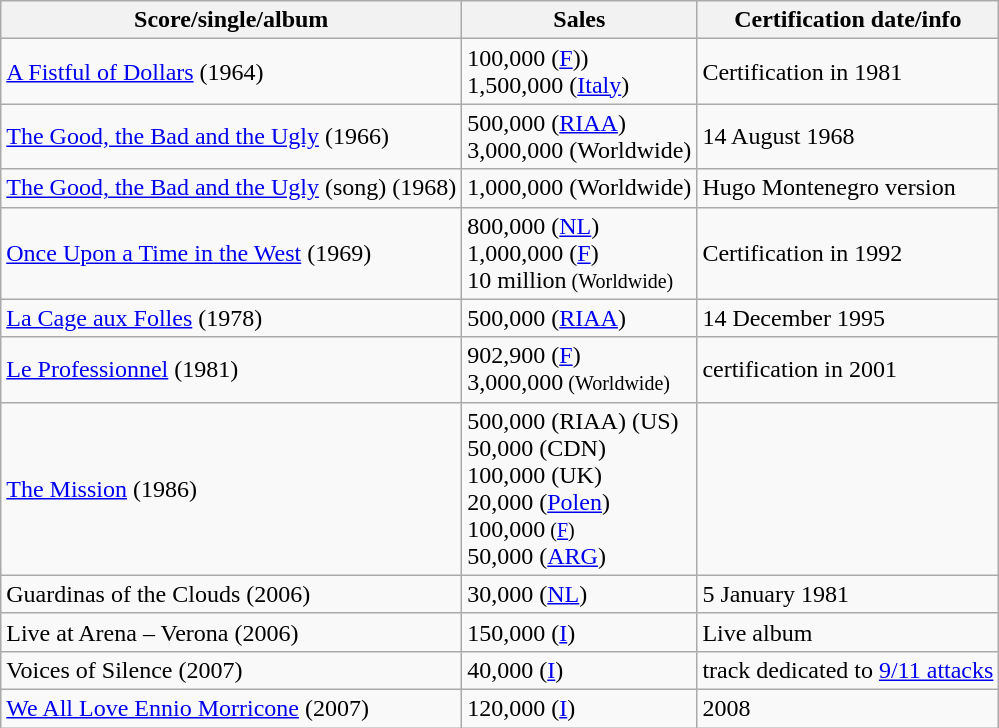<table class="wikitable">
<tr>
<th>Score/single/album</th>
<th>Sales</th>
<th>Certification date/info</th>
</tr>
<tr>
<td><a href='#'>A Fistful of Dollars</a> (1964)</td>
<td>100,000 (<a href='#'>F</a>))<br>1,500,000 (<a href='#'>Italy</a>)</td>
<td>Certification in 1981</td>
</tr>
<tr>
<td><a href='#'>The Good, the Bad and the Ugly</a> (1966)</td>
<td>500,000 (<a href='#'>RIAA</a>)<br> 3,000,000 (Worldwide)</td>
<td>14 August 1968</td>
</tr>
<tr>
<td><a href='#'>The Good, the Bad and the Ugly</a> (song) (1968)</td>
<td>1,000,000 (Worldwide)</td>
<td>Hugo Montenegro version</td>
</tr>
<tr>
<td><a href='#'>Once Upon a Time in the West</a> (1969)</td>
<td>800,000 (<a href='#'>NL</a>)<br> 1,000,000 (<a href='#'>F</a>)<br>10 million<small> (Worldwide)</small></td>
<td>Certification in 1992</td>
</tr>
<tr>
<td><a href='#'>La Cage aux Folles</a> (1978)</td>
<td>500,000 (<a href='#'>RIAA</a>)</td>
<td>14 December 1995</td>
</tr>
<tr>
<td><a href='#'>Le Professionnel</a> (1981)</td>
<td>902,900 (<a href='#'>F</a>)<br>3,000,000<small> (Worldwide)</small></td>
<td>certification in 2001</td>
</tr>
<tr>
<td><a href='#'>The Mission</a> (1986)</td>
<td>500,000 (RIAA) (US)<br>50,000 (CDN)<br>100,000 (UK)<br>20,000 (<a href='#'>Polen</a>)<br>100,000<small> (<a href='#'>F</a>)</small><br>50,000 (<a href='#'>ARG</a>)</td>
<td></td>
</tr>
<tr>
<td>Guardinas of the Clouds (2006)</td>
<td>30,000 (<a href='#'>NL</a>)</td>
<td>5 January 1981</td>
</tr>
<tr>
<td>Live at Arena – Verona (2006)</td>
<td>150,000 (<a href='#'>I</a>)</td>
<td>Live album</td>
</tr>
<tr>
<td>Voices of Silence (2007)</td>
<td>40,000 (<a href='#'>I</a>)</td>
<td>track dedicated to <a href='#'>9/11 attacks</a></td>
</tr>
<tr>
<td><a href='#'>We All Love Ennio Morricone</a> (2007)</td>
<td>120,000 (<a href='#'>I</a>)</td>
<td>2008</td>
</tr>
</table>
